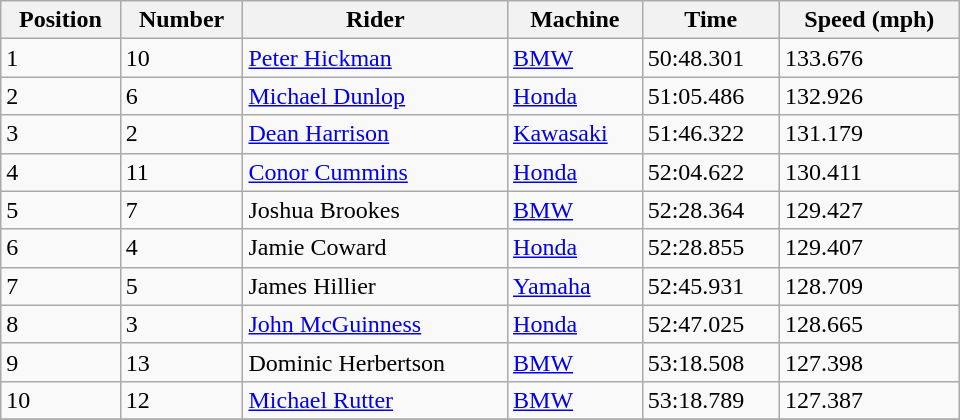<table class="wikitable"  style="width:40em;margin-bottom:0;">
<tr>
<th>Position</th>
<th>Number</th>
<th>Rider</th>
<th>Machine</th>
<th>Time</th>
<th>Speed (mph)</th>
</tr>
<tr>
<td>1</td>
<td>10</td>
<td> <a href='#'>Peter Hickman</a></td>
<td><a href='#'>BMW</a></td>
<td>50:48.301</td>
<td>133.676</td>
</tr>
<tr>
<td>2</td>
<td>6</td>
<td> <a href='#'>Michael Dunlop</a></td>
<td><a href='#'>Honda</a></td>
<td>51:05.486</td>
<td>132.926</td>
</tr>
<tr>
<td>3</td>
<td>2</td>
<td> <a href='#'>Dean Harrison</a></td>
<td><a href='#'>Kawasaki</a></td>
<td>51:46.322</td>
<td>131.179</td>
</tr>
<tr>
<td>4</td>
<td>11</td>
<td> <a href='#'>Conor Cummins</a></td>
<td><a href='#'>Honda</a></td>
<td>52:04.622</td>
<td>130.411</td>
</tr>
<tr>
<td>5</td>
<td>7</td>
<td> Joshua Brookes</td>
<td><a href='#'>BMW</a></td>
<td>52:28.364</td>
<td>129.427</td>
</tr>
<tr>
<td>6</td>
<td>4</td>
<td> Jamie Coward</td>
<td><a href='#'>Honda</a></td>
<td>52:28.855</td>
<td>129.407</td>
</tr>
<tr>
<td>7</td>
<td>5</td>
<td> James Hillier</td>
<td><a href='#'>Yamaha</a></td>
<td>52:45.931</td>
<td>128.709</td>
</tr>
<tr>
<td>8</td>
<td>3</td>
<td> <a href='#'>John McGuinness</a></td>
<td><a href='#'>Honda</a></td>
<td>52:47.025</td>
<td>128.665</td>
</tr>
<tr>
<td>9</td>
<td>13</td>
<td> Dominic Herbertson</td>
<td><a href='#'>BMW</a></td>
<td>53:18.508</td>
<td>127.398</td>
</tr>
<tr>
<td>10</td>
<td>12</td>
<td> <a href='#'>Michael Rutter</a></td>
<td><a href='#'>BMW</a></td>
<td>53:18.789</td>
<td>127.387</td>
</tr>
<tr>
</tr>
</table>
